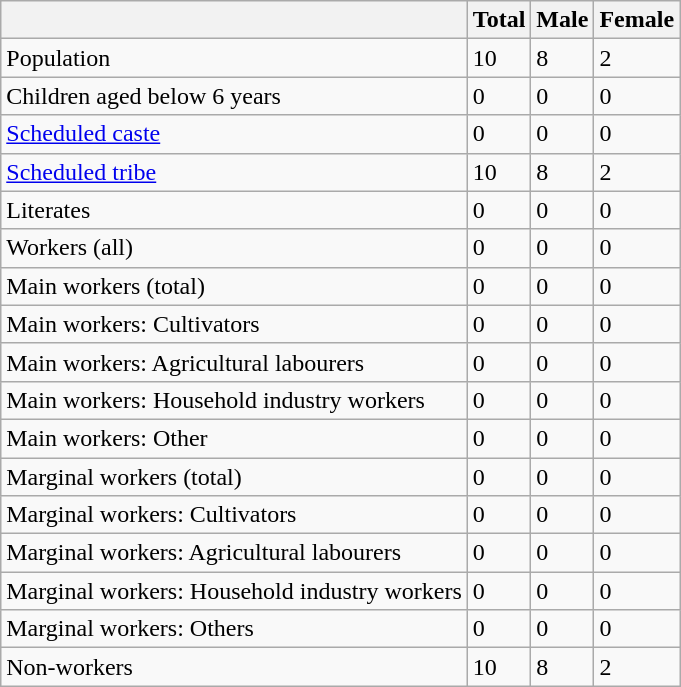<table class="wikitable sortable">
<tr>
<th></th>
<th>Total</th>
<th>Male</th>
<th>Female</th>
</tr>
<tr>
<td>Population</td>
<td>10</td>
<td>8</td>
<td>2</td>
</tr>
<tr>
<td>Children aged below 6 years</td>
<td>0</td>
<td>0</td>
<td>0</td>
</tr>
<tr>
<td><a href='#'>Scheduled caste</a></td>
<td>0</td>
<td>0</td>
<td>0</td>
</tr>
<tr>
<td><a href='#'>Scheduled tribe</a></td>
<td>10</td>
<td>8</td>
<td>2</td>
</tr>
<tr>
<td>Literates</td>
<td>0</td>
<td>0</td>
<td>0</td>
</tr>
<tr>
<td>Workers (all)</td>
<td>0</td>
<td>0</td>
<td>0</td>
</tr>
<tr>
<td>Main workers (total)</td>
<td>0</td>
<td>0</td>
<td>0</td>
</tr>
<tr>
<td>Main workers: Cultivators</td>
<td>0</td>
<td>0</td>
<td>0</td>
</tr>
<tr>
<td>Main workers: Agricultural labourers</td>
<td>0</td>
<td>0</td>
<td>0</td>
</tr>
<tr>
<td>Main workers: Household industry workers</td>
<td>0</td>
<td>0</td>
<td>0</td>
</tr>
<tr>
<td>Main workers: Other</td>
<td>0</td>
<td>0</td>
<td>0</td>
</tr>
<tr>
<td>Marginal workers (total)</td>
<td>0</td>
<td>0</td>
<td>0</td>
</tr>
<tr>
<td>Marginal workers: Cultivators</td>
<td>0</td>
<td>0</td>
<td>0</td>
</tr>
<tr>
<td>Marginal workers: Agricultural labourers</td>
<td>0</td>
<td>0</td>
<td>0</td>
</tr>
<tr>
<td>Marginal workers: Household industry workers</td>
<td>0</td>
<td>0</td>
<td>0</td>
</tr>
<tr>
<td>Marginal workers: Others</td>
<td>0</td>
<td>0</td>
<td>0</td>
</tr>
<tr>
<td>Non-workers</td>
<td>10</td>
<td>8</td>
<td>2</td>
</tr>
</table>
